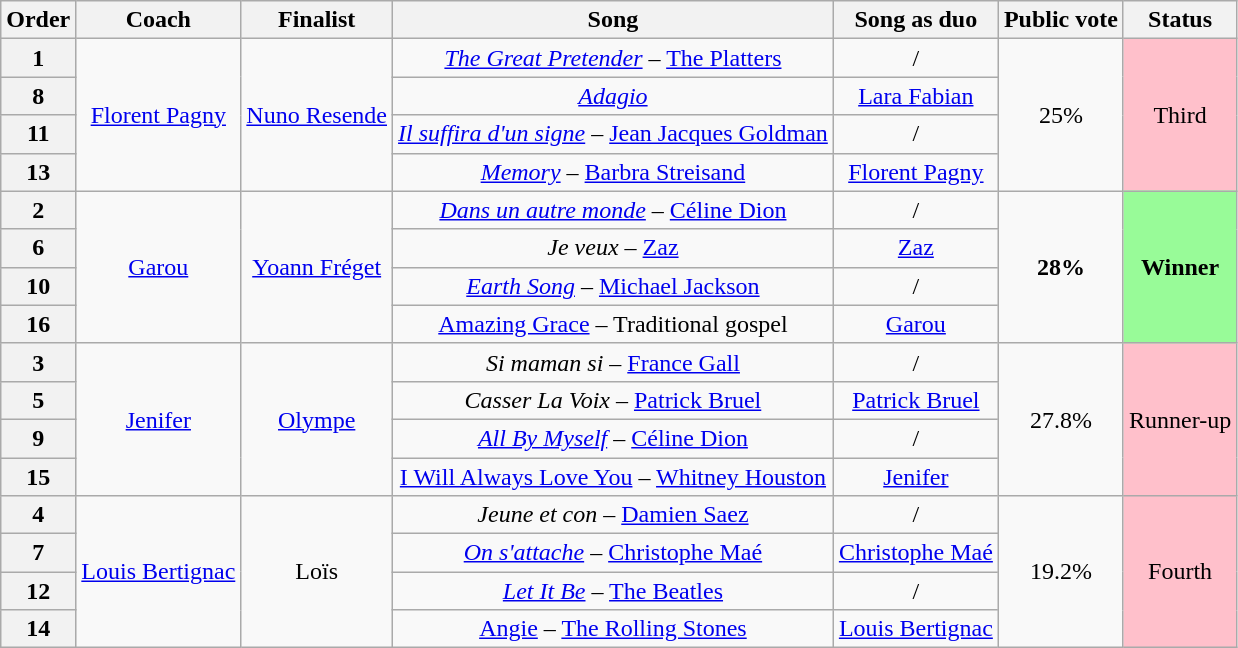<table class="wikitable sortable" style="text-align: center; width: auto;">
<tr>
<th>Order</th>
<th>Coach</th>
<th>Finalist</th>
<th>Song</th>
<th>Song as duo</th>
<th>Public vote</th>
<th>Status</th>
</tr>
<tr>
<th>1</th>
<td rowspan=4><a href='#'>Florent Pagny</a></td>
<td rowspan=4><a href='#'>Nuno Resende</a></td>
<td><em><a href='#'>The Great Pretender</a></em> – <a href='#'>The Platters</a></td>
<td>/</td>
<td rowspan=4>25%</td>
<td rowspan=4 style="background:pink">Third</td>
</tr>
<tr>
<th>8</th>
<td><em><a href='#'>Adagio</a></em></td>
<td><a href='#'>Lara Fabian</a></td>
</tr>
<tr>
<th>11</th>
<td><em><a href='#'>Il suffira d'un signe</a></em> – <a href='#'>Jean Jacques Goldman</a></td>
<td>/</td>
</tr>
<tr>
<th>13</th>
<td><em><a href='#'>Memory</a></em> – <a href='#'>Barbra Streisand</a></td>
<td><a href='#'>Florent Pagny</a></td>
</tr>
<tr>
<th>2</th>
<td rowspan=4><a href='#'>Garou</a></td>
<td rowspan=4><a href='#'>Yoann Fréget</a></td>
<td><em><a href='#'>Dans un autre monde</a></em> – <a href='#'>Céline Dion</a></td>
<td>/</td>
<td rowspan=4><strong>28%</strong></td>
<td rowspan=4 style="background:palegreen"><strong>Winner</strong></td>
</tr>
<tr>
<th>6</th>
<td><em>Je veux</em> – <a href='#'>Zaz</a></td>
<td><a href='#'>Zaz</a></td>
</tr>
<tr>
<th>10</th>
<td><em><a href='#'>Earth Song</a></em> – <a href='#'>Michael Jackson</a></td>
<td>/</td>
</tr>
<tr>
<th>16</th>
<td><a href='#'>Amazing Grace</a> – Traditional gospel</td>
<td><a href='#'>Garou</a></td>
</tr>
<tr>
<th>3</th>
<td rowspan=4><a href='#'>Jenifer</a></td>
<td rowspan=4><a href='#'>Olympe</a></td>
<td><em>Si maman si</em> – <a href='#'>France Gall</a></td>
<td>/</td>
<td rowspan=4>27.8%</td>
<td rowspan=4 style="background:pink">Runner-up</td>
</tr>
<tr>
<th>5</th>
<td><em>Casser La Voix</em> – <a href='#'>Patrick Bruel</a></td>
<td><a href='#'>Patrick Bruel</a></td>
</tr>
<tr>
<th>9</th>
<td><em><a href='#'>All By Myself</a></em> – <a href='#'>Céline Dion</a></td>
<td>/</td>
</tr>
<tr>
<th>15</th>
<td><a href='#'>I Will Always Love You</a> – <a href='#'>Whitney Houston</a></td>
<td><a href='#'>Jenifer</a></td>
</tr>
<tr>
<th>4</th>
<td rowspan=4><a href='#'>Louis Bertignac</a></td>
<td rowspan=4>Loïs</td>
<td><em>Jeune et con</em> – <a href='#'>Damien Saez</a></td>
<td>/</td>
<td rowspan=4>19.2%</td>
<td rowspan=4 style="background:pink">Fourth</td>
</tr>
<tr>
<th>7</th>
<td><em><a href='#'>On s'attache</a></em> – <a href='#'>Christophe Maé</a></td>
<td><a href='#'>Christophe Maé</a></td>
</tr>
<tr>
<th>12</th>
<td><em><a href='#'>Let It Be</a></em> – <a href='#'>The Beatles</a></td>
<td>/</td>
</tr>
<tr>
<th>14</th>
<td><a href='#'>Angie</a> – <a href='#'>The Rolling Stones</a></td>
<td><a href='#'>Louis Bertignac</a></td>
</tr>
</table>
